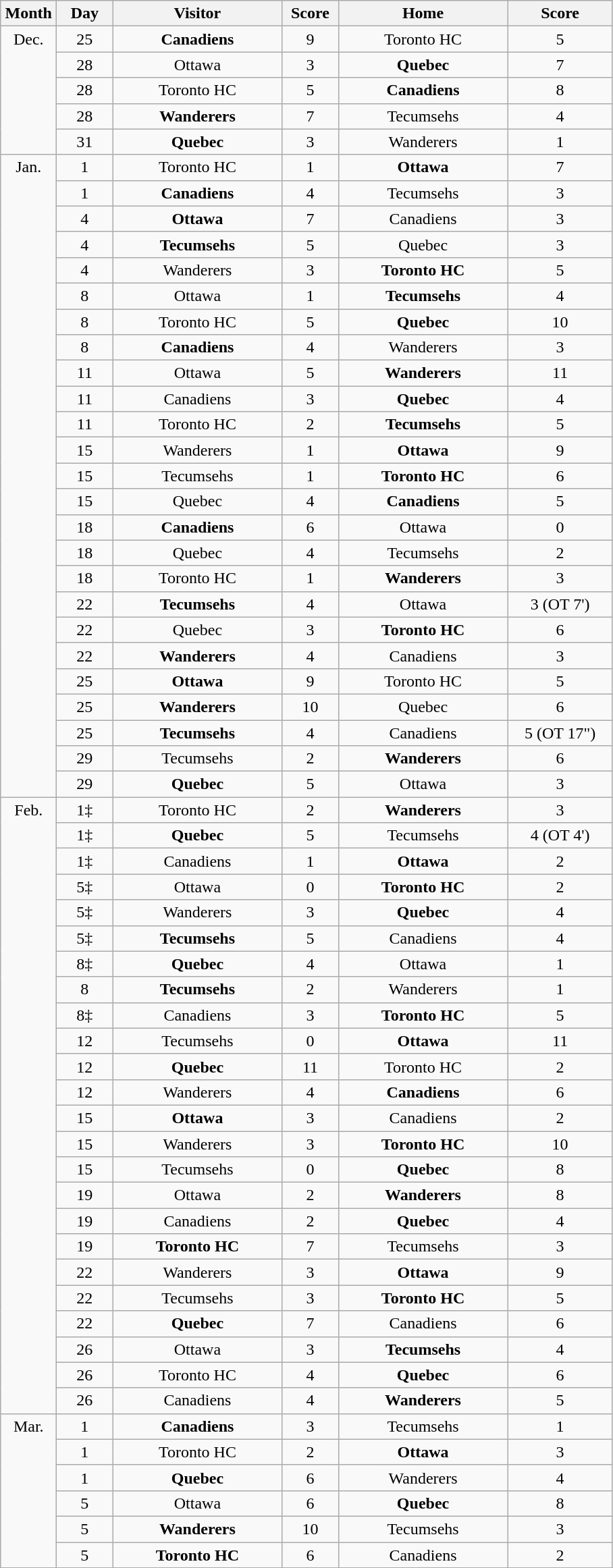<table class="wikitable" style="text-align:center;">
<tr>
<th style="width:3em">Month</th>
<th style="width:3em">Day</th>
<th style="width:10em">Visitor</th>
<th style="width:3em">Score</th>
<th style="width:10em">Home</th>
<th style="width:6em">Score</th>
</tr>
<tr>
<td rowspan=5 valign=top>Dec.</td>
<td>25</td>
<td><strong>Canadiens</strong></td>
<td>9</td>
<td>Toronto HC</td>
<td>5</td>
</tr>
<tr>
<td>28</td>
<td>Ottawa</td>
<td>3</td>
<td><strong>Quebec</strong></td>
<td>7</td>
</tr>
<tr>
<td>28</td>
<td>Toronto HC</td>
<td>5</td>
<td><strong>Canadiens</strong></td>
<td>8</td>
</tr>
<tr>
<td>28</td>
<td><strong>Wanderers</strong></td>
<td>7</td>
<td>Tecumsehs</td>
<td>4</td>
</tr>
<tr>
<td>31</td>
<td><strong>Quebec</strong></td>
<td>3</td>
<td>Wanderers</td>
<td>1</td>
</tr>
<tr>
<td rowspan=25 valign=top>Jan.</td>
<td>1</td>
<td>Toronto HC</td>
<td>1</td>
<td><strong>Ottawa</strong></td>
<td>7</td>
</tr>
<tr>
<td>1</td>
<td><strong>Canadiens</strong></td>
<td>4</td>
<td>Tecumsehs</td>
<td>3</td>
</tr>
<tr>
<td>4</td>
<td><strong>Ottawa</strong></td>
<td>7</td>
<td>Canadiens</td>
<td>3</td>
</tr>
<tr>
<td>4</td>
<td><strong>Tecumsehs</strong></td>
<td>5</td>
<td>Quebec</td>
<td>3</td>
</tr>
<tr>
<td>4</td>
<td>Wanderers</td>
<td>3</td>
<td><strong>Toronto HC</strong></td>
<td>5</td>
</tr>
<tr>
<td>8</td>
<td>Ottawa</td>
<td>1</td>
<td><strong>Tecumsehs</strong></td>
<td>4</td>
</tr>
<tr>
<td>8</td>
<td>Toronto HC</td>
<td>5</td>
<td><strong>Quebec</strong></td>
<td>10</td>
</tr>
<tr>
<td>8</td>
<td><strong>Canadiens</strong></td>
<td>4</td>
<td>Wanderers</td>
<td>3</td>
</tr>
<tr>
<td>11</td>
<td>Ottawa</td>
<td>5</td>
<td><strong>Wanderers</strong></td>
<td>11</td>
</tr>
<tr>
<td>11</td>
<td>Canadiens</td>
<td>3</td>
<td><strong>Quebec</strong></td>
<td>4</td>
</tr>
<tr>
<td>11</td>
<td>Toronto HC</td>
<td>2</td>
<td><strong>Tecumsehs</strong></td>
<td>5</td>
</tr>
<tr>
<td>15</td>
<td>Wanderers</td>
<td>1</td>
<td><strong>Ottawa</strong></td>
<td>9</td>
</tr>
<tr>
<td>15</td>
<td>Tecumsehs</td>
<td>1</td>
<td><strong>Toronto HC</strong></td>
<td>6</td>
</tr>
<tr>
<td>15</td>
<td>Quebec</td>
<td>4</td>
<td><strong>Canadiens</strong></td>
<td>5</td>
</tr>
<tr>
<td>18</td>
<td><strong>Canadiens</strong></td>
<td>6</td>
<td>Ottawa</td>
<td>0</td>
</tr>
<tr>
<td>18</td>
<td>Quebec</td>
<td>4</td>
<td>Tecumsehs</td>
<td>2</td>
</tr>
<tr>
<td>18</td>
<td>Toronto HC</td>
<td>1</td>
<td><strong>Wanderers</strong></td>
<td>3</td>
</tr>
<tr>
<td>22</td>
<td><strong>Tecumsehs</strong></td>
<td>4</td>
<td>Ottawa</td>
<td>3 (OT 7')</td>
</tr>
<tr>
<td>22</td>
<td>Quebec</td>
<td>3</td>
<td><strong>Toronto HC</strong></td>
<td>6</td>
</tr>
<tr>
<td>22</td>
<td><strong>Wanderers</strong></td>
<td>4</td>
<td>Canadiens</td>
<td>3</td>
</tr>
<tr>
<td>25</td>
<td><strong>Ottawa</strong></td>
<td>9</td>
<td>Toronto HC</td>
<td>5</td>
</tr>
<tr>
<td>25</td>
<td><strong>Wanderers</strong></td>
<td>10</td>
<td>Quebec</td>
<td>6</td>
</tr>
<tr>
<td>25</td>
<td><strong>Tecumsehs</strong></td>
<td>4</td>
<td>Canadiens</td>
<td>5 (OT 17")</td>
</tr>
<tr>
<td>29</td>
<td>Tecumsehs</td>
<td>2</td>
<td><strong>Wanderers</strong></td>
<td>6</td>
</tr>
<tr>
<td>29</td>
<td><strong>Quebec</strong></td>
<td>5</td>
<td>Ottawa</td>
<td>3</td>
</tr>
<tr>
<td rowspan=24 valign=top>Feb.</td>
<td>1‡</td>
<td>Toronto HC</td>
<td>2</td>
<td><strong>Wanderers</strong></td>
<td>3</td>
</tr>
<tr>
<td>1‡</td>
<td><strong>Quebec</strong></td>
<td>5</td>
<td>Tecumsehs</td>
<td>4 (OT 4')</td>
</tr>
<tr>
<td>1‡</td>
<td>Canadiens</td>
<td>1</td>
<td><strong>Ottawa</strong></td>
<td>2</td>
</tr>
<tr>
<td>5‡</td>
<td>Ottawa</td>
<td>0</td>
<td><strong>Toronto HC</strong></td>
<td>2</td>
</tr>
<tr>
<td>5‡</td>
<td>Wanderers</td>
<td>3</td>
<td><strong>Quebec</strong></td>
<td>4</td>
</tr>
<tr>
<td>5‡</td>
<td><strong>Tecumsehs</strong></td>
<td>5</td>
<td>Canadiens</td>
<td>4</td>
</tr>
<tr>
<td>8‡</td>
<td><strong>Quebec</strong></td>
<td>4</td>
<td>Ottawa</td>
<td>1</td>
</tr>
<tr>
<td>8</td>
<td><strong>Tecumsehs</strong></td>
<td>2</td>
<td>Wanderers</td>
<td>1</td>
</tr>
<tr>
<td>8‡</td>
<td>Canadiens</td>
<td>3</td>
<td><strong>Toronto HC</strong></td>
<td>5</td>
</tr>
<tr>
<td>12</td>
<td>Tecumsehs</td>
<td>0</td>
<td><strong>Ottawa</strong></td>
<td>11</td>
</tr>
<tr>
<td>12</td>
<td><strong>Quebec</strong></td>
<td>11</td>
<td>Toronto HC</td>
<td>2</td>
</tr>
<tr>
<td>12</td>
<td>Wanderers</td>
<td>4</td>
<td><strong>Canadiens</strong></td>
<td>6</td>
</tr>
<tr>
<td>15</td>
<td><strong>Ottawa</strong></td>
<td>3</td>
<td>Canadiens</td>
<td>2</td>
</tr>
<tr>
<td>15</td>
<td>Wanderers</td>
<td>3</td>
<td><strong>Toronto HC</strong></td>
<td>10</td>
</tr>
<tr>
<td>15</td>
<td>Tecumsehs</td>
<td>0</td>
<td><strong>Quebec</strong></td>
<td>8</td>
</tr>
<tr>
<td>19</td>
<td>Ottawa</td>
<td>2</td>
<td><strong>Wanderers</strong></td>
<td>8</td>
</tr>
<tr>
<td>19</td>
<td>Canadiens</td>
<td>2</td>
<td><strong>Quebec</strong></td>
<td>4</td>
</tr>
<tr>
<td>19</td>
<td><strong>Toronto HC</strong></td>
<td>7</td>
<td>Tecumsehs</td>
<td>3</td>
</tr>
<tr>
<td>22</td>
<td>Wanderers</td>
<td>3</td>
<td><strong>Ottawa</strong></td>
<td>9</td>
</tr>
<tr>
<td>22</td>
<td>Tecumsehs</td>
<td>3</td>
<td><strong>Toronto HC</strong></td>
<td>5</td>
</tr>
<tr>
<td>22</td>
<td><strong>Quebec</strong></td>
<td>7</td>
<td>Canadiens</td>
<td>6</td>
</tr>
<tr>
<td>26</td>
<td>Ottawa</td>
<td>3</td>
<td><strong>Tecumsehs</strong></td>
<td>4</td>
</tr>
<tr>
<td>26</td>
<td>Toronto HC</td>
<td>4</td>
<td><strong>Quebec</strong></td>
<td>6</td>
</tr>
<tr>
<td>26</td>
<td>Canadiens</td>
<td>4</td>
<td><strong>Wanderers</strong></td>
<td>5</td>
</tr>
<tr>
<td rowspan=6  valign=top>Mar.</td>
<td>1</td>
<td><strong>Canadiens</strong></td>
<td>3</td>
<td>Tecumsehs</td>
<td>1</td>
</tr>
<tr>
<td>1</td>
<td>Toronto HC</td>
<td>2</td>
<td><strong>Ottawa</strong></td>
<td>3</td>
</tr>
<tr>
<td>1</td>
<td><strong>Quebec</strong></td>
<td>6</td>
<td>Wanderers</td>
<td>4</td>
</tr>
<tr>
<td>5</td>
<td>Ottawa</td>
<td>6</td>
<td><strong>Quebec</strong></td>
<td>8</td>
</tr>
<tr>
<td>5</td>
<td><strong>Wanderers</strong></td>
<td>10</td>
<td>Tecumsehs</td>
<td>3</td>
</tr>
<tr>
<td>5</td>
<td><strong>Toronto HC</strong></td>
<td>6</td>
<td>Canadiens</td>
<td>2</td>
</tr>
<tr>
</tr>
</table>
